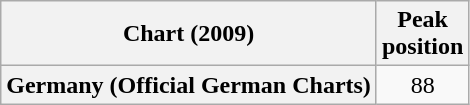<table class="wikitable sortable plainrowheaders" style="text-align:center;">
<tr>
<th>Chart (2009)</th>
<th>Peak<br>position</th>
</tr>
<tr>
<th scope="row">Germany (Official German Charts)</th>
<td style="text-align:center;">88</td>
</tr>
</table>
